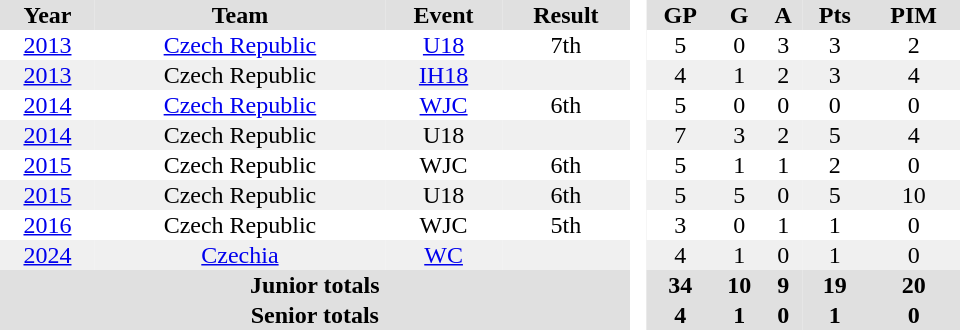<table border="0" cellpadding="1" cellspacing="0" style="text-align:center; width:40em;">
<tr style="background:#e0e0e0;">
<th>Year</th>
<th>Team</th>
<th>Event</th>
<th>Result</th>
<th rowspan="99" style="background:#fff;"> </th>
<th>GP</th>
<th>G</th>
<th>A</th>
<th>Pts</th>
<th>PIM</th>
</tr>
<tr>
<td><a href='#'>2013</a></td>
<td><a href='#'>Czech Republic</a></td>
<td><a href='#'>U18</a></td>
<td>7th</td>
<td>5</td>
<td>0</td>
<td>3</td>
<td>3</td>
<td>2</td>
</tr>
<tr style="background:#f0f0f0;">
<td><a href='#'>2013</a></td>
<td>Czech Republic</td>
<td><a href='#'>IH18</a></td>
<td></td>
<td>4</td>
<td>1</td>
<td>2</td>
<td>3</td>
<td>4</td>
</tr>
<tr>
<td><a href='#'>2014</a></td>
<td><a href='#'>Czech Republic</a></td>
<td><a href='#'>WJC</a></td>
<td>6th</td>
<td>5</td>
<td>0</td>
<td>0</td>
<td>0</td>
<td>0</td>
</tr>
<tr style="background:#f0f0f0;">
<td><a href='#'>2014</a></td>
<td>Czech Republic</td>
<td>U18</td>
<td></td>
<td>7</td>
<td>3</td>
<td>2</td>
<td>5</td>
<td>4</td>
</tr>
<tr>
<td><a href='#'>2015</a></td>
<td>Czech Republic</td>
<td>WJC</td>
<td>6th</td>
<td>5</td>
<td>1</td>
<td>1</td>
<td>2</td>
<td>0</td>
</tr>
<tr style="background:#f0f0f0;">
<td><a href='#'>2015</a></td>
<td>Czech Republic</td>
<td>U18</td>
<td>6th</td>
<td>5</td>
<td>5</td>
<td>0</td>
<td>5</td>
<td>10</td>
</tr>
<tr>
<td><a href='#'>2016</a></td>
<td>Czech Republic</td>
<td>WJC</td>
<td>5th</td>
<td>3</td>
<td>0</td>
<td>1</td>
<td>1</td>
<td>0</td>
</tr>
<tr bgcolor="#f0f0f0">
<td><a href='#'>2024</a></td>
<td><a href='#'>Czechia</a></td>
<td><a href='#'>WC</a></td>
<td></td>
<td>4</td>
<td>1</td>
<td>0</td>
<td>1</td>
<td>0</td>
</tr>
<tr style="background:#e0e0e0;">
<th colspan="4">Junior totals</th>
<th>34</th>
<th>10</th>
<th>9</th>
<th>19</th>
<th>20</th>
</tr>
<tr style="background:#e0e0e0;">
<th colspan="4">Senior totals</th>
<th>4</th>
<th>1</th>
<th>0</th>
<th>1</th>
<th>0</th>
</tr>
</table>
